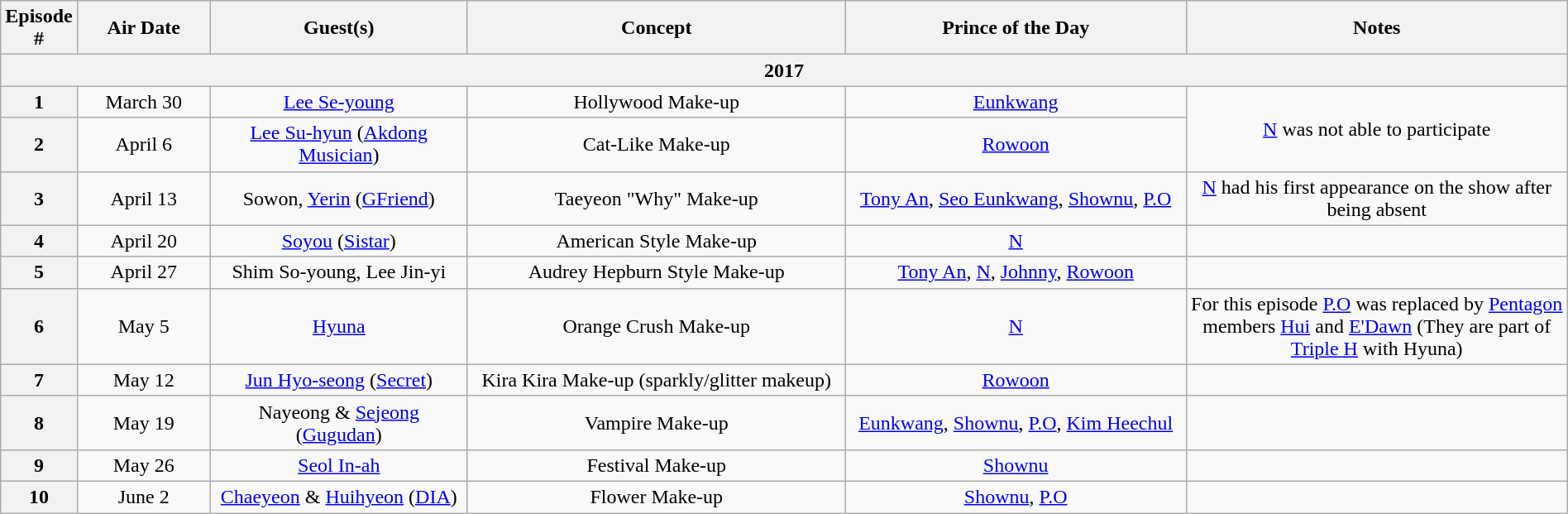<table class="wikitable" width=100% style="text-align:center">
<tr>
<th width="50">Episode #</th>
<th width="100">Air Date</th>
<th width="200">Guest(s)</th>
<th width-"150">Concept</th>
<th width-"150">Prince of the Day</th>
<th width="300">Notes</th>
</tr>
<tr>
<th colspan="6">2017</th>
</tr>
<tr>
<th>1</th>
<td>March 30</td>
<td><a href='#'>Lee Se-young</a></td>
<td>Hollywood Make-up</td>
<td><a href='#'>Eunkwang</a></td>
<td rowspan=2><a href='#'>N</a> was not able to participate</td>
</tr>
<tr>
<th>2</th>
<td>April 6</td>
<td><a href='#'>Lee Su-hyun</a> (<a href='#'>Akdong Musician</a>)</td>
<td>Cat-Like Make-up</td>
<td><a href='#'>Rowoon</a></td>
</tr>
<tr>
<th>3</th>
<td>April 13</td>
<td>Sowon, <a href='#'>Yerin</a> (<a href='#'>GFriend</a>)</td>
<td>Taeyeon "Why" Make-up</td>
<td><a href='#'>Tony An</a>, <a href='#'>Seo Eunkwang</a>, <a href='#'>Shownu</a>, <a href='#'>P.O</a></td>
<td><a href='#'>N</a> had his first appearance on the show after being absent</td>
</tr>
<tr>
<th>4</th>
<td>April 20</td>
<td><a href='#'>Soyou</a> (<a href='#'>Sistar</a>)</td>
<td>American Style Make-up</td>
<td><a href='#'>N</a></td>
<td></td>
</tr>
<tr>
<th>5</th>
<td>April 27</td>
<td>Shim So-young, Lee Jin-yi</td>
<td>Audrey Hepburn Style Make-up</td>
<td><a href='#'>Tony An</a>, <a href='#'>N</a>, <a href='#'>Johnny</a>, <a href='#'>Rowoon</a></td>
<td></td>
</tr>
<tr>
<th>6</th>
<td>May 5</td>
<td><a href='#'>Hyuna</a></td>
<td>Orange Crush Make-up</td>
<td><a href='#'>N</a></td>
<td>For this episode <a href='#'>P.O</a> was replaced by <a href='#'>Pentagon</a> members <a href='#'>Hui</a> and <a href='#'>E'Dawn</a> (They are part of <a href='#'>Triple H</a> with Hyuna)</td>
</tr>
<tr>
<th>7</th>
<td>May 12</td>
<td><a href='#'>Jun Hyo-seong</a> (<a href='#'>Secret</a>)</td>
<td>Kira Kira Make-up (sparkly/glitter makeup)</td>
<td><a href='#'>Rowoon</a></td>
<td></td>
</tr>
<tr>
<th>8</th>
<td>May 19</td>
<td>Nayeong & <a href='#'>Sejeong</a> (<a href='#'>Gugudan</a>)</td>
<td>Vampire Make-up</td>
<td><a href='#'>Eunkwang</a>, <a href='#'>Shownu</a>, <a href='#'>P.O</a>, <a href='#'>Kim Heechul</a></td>
<td></td>
</tr>
<tr>
<th>9</th>
<td>May 26</td>
<td><a href='#'>Seol In-ah</a></td>
<td>Festival Make-up</td>
<td><a href='#'>Shownu</a></td>
<td></td>
</tr>
<tr>
<th>10</th>
<td>June 2</td>
<td><a href='#'>Chaeyeon</a> & <a href='#'>Huihyeon</a> (<a href='#'>DIA</a>)</td>
<td>Flower Make-up</td>
<td><a href='#'>Shownu</a>, <a href='#'>P.O</a></td>
<td></td>
</tr>
</table>
